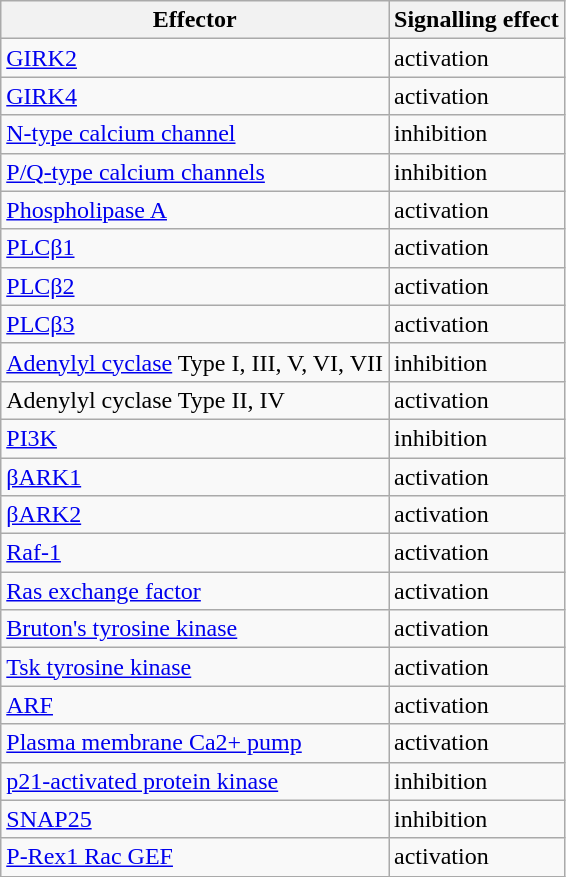<table class="wikitable floatright">
<tr>
<th>Effector</th>
<th>Signalling effect</th>
</tr>
<tr>
<td><a href='#'>GIRK2</a></td>
<td>activation</td>
</tr>
<tr>
<td><a href='#'>GIRK4</a></td>
<td>activation</td>
</tr>
<tr>
<td><a href='#'>N-type calcium channel</a></td>
<td>inhibition</td>
</tr>
<tr>
<td><a href='#'>P/Q-type calcium channels</a></td>
<td>inhibition</td>
</tr>
<tr>
<td><a href='#'>Phospholipase A</a></td>
<td>activation</td>
</tr>
<tr>
<td><a href='#'>PLCβ1</a></td>
<td>activation</td>
</tr>
<tr>
<td><a href='#'>PLCβ2</a></td>
<td>activation</td>
</tr>
<tr>
<td><a href='#'>PLCβ3</a></td>
<td>activation</td>
</tr>
<tr>
<td><a href='#'>Adenylyl cyclase</a> Type I, III, V, VI, VII</td>
<td>inhibition</td>
</tr>
<tr>
<td>Adenylyl cyclase Type II, IV</td>
<td>activation</td>
</tr>
<tr>
<td><a href='#'>PI3K</a></td>
<td>inhibition</td>
</tr>
<tr>
<td><a href='#'>βARK1</a></td>
<td>activation</td>
</tr>
<tr>
<td><a href='#'>βARK2</a></td>
<td>activation</td>
</tr>
<tr>
<td><a href='#'>Raf-1</a></td>
<td>activation</td>
</tr>
<tr>
<td><a href='#'>Ras exchange factor</a></td>
<td>activation</td>
</tr>
<tr>
<td><a href='#'>Bruton's tyrosine kinase</a></td>
<td>activation</td>
</tr>
<tr>
<td><a href='#'>Tsk tyrosine kinase</a></td>
<td>activation</td>
</tr>
<tr>
<td><a href='#'>ARF</a></td>
<td>activation</td>
</tr>
<tr>
<td><a href='#'>Plasma membrane Ca2+ pump</a></td>
<td>activation</td>
</tr>
<tr>
<td><a href='#'>p21-activated protein kinase</a></td>
<td>inhibition</td>
</tr>
<tr>
<td><a href='#'>SNAP25</a></td>
<td>inhibition</td>
</tr>
<tr>
<td><a href='#'>P-Rex1 Rac GEF</a></td>
<td>activation<br></td>
</tr>
</table>
